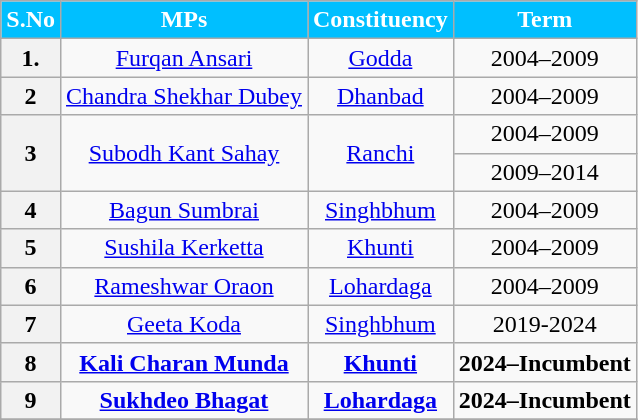<table class="wikitable sortable" style="text-align:center;">
<tr>
<th Style="background-color:#00BFFF; color:white">S.No</th>
<th Style="background-color:#00BFFF; color:white">MPs</th>
<th Style="background-color:#00BFFF; color:white">Constituency</th>
<th Style="background-color:#00BFFF; color:white">Term</th>
</tr>
<tr>
<th>1.</th>
<td><a href='#'>Furqan Ansari</a></td>
<td><a href='#'>Godda</a></td>
<td>2004–2009</td>
</tr>
<tr>
<th>2</th>
<td><a href='#'>Chandra Shekhar Dubey</a></td>
<td><a href='#'>Dhanbad</a></td>
<td>2004–2009</td>
</tr>
<tr>
<th Rowspan=2>3</th>
<td Rowspan=2><a href='#'>Subodh Kant Sahay</a></td>
<td Rowspan=2><a href='#'>Ranchi</a></td>
<td>2004–2009</td>
</tr>
<tr>
<td>2009–2014</td>
</tr>
<tr>
<th>4</th>
<td><a href='#'>Bagun Sumbrai</a></td>
<td><a href='#'>Singhbhum</a></td>
<td>2004–2009</td>
</tr>
<tr>
<th>5</th>
<td><a href='#'>Sushila Kerketta</a></td>
<td><a href='#'>Khunti</a></td>
<td>2004–2009</td>
</tr>
<tr>
<th>6</th>
<td><a href='#'>Rameshwar Oraon</a></td>
<td><a href='#'>Lohardaga</a></td>
<td>2004–2009</td>
</tr>
<tr>
<th>7</th>
<td><a href='#'>Geeta Koda</a></td>
<td><a href='#'>Singhbhum</a></td>
<td>2019-2024</td>
</tr>
<tr>
<th>8</th>
<td><strong><a href='#'>Kali Charan Munda</a></strong></td>
<td><strong><a href='#'>Khunti</a></strong></td>
<td><strong>2024–Incumbent</strong></td>
</tr>
<tr>
<th>9</th>
<td><strong><a href='#'>Sukhdeo Bhagat</a></strong></td>
<td><strong><a href='#'>Lohardaga</a></strong></td>
<td><strong>2024–Incumbent</strong></td>
</tr>
<tr>
</tr>
</table>
